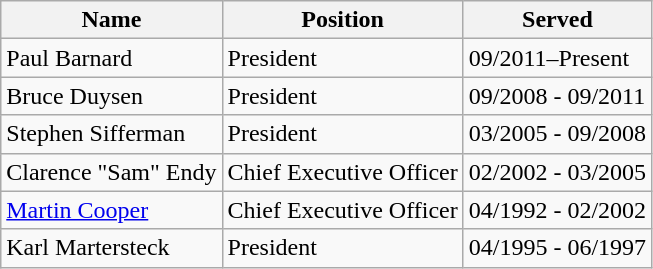<table class="wikitable">
<tr>
<th>Name</th>
<th>Position</th>
<th>Served</th>
</tr>
<tr>
<td>Paul Barnard</td>
<td>President</td>
<td>09/2011–Present</td>
</tr>
<tr>
<td>Bruce Duysen</td>
<td>President</td>
<td>09/2008 - 09/2011</td>
</tr>
<tr>
<td>Stephen Sifferman</td>
<td>President</td>
<td>03/2005 - 09/2008</td>
</tr>
<tr>
<td>Clarence "Sam" Endy</td>
<td>Chief Executive Officer</td>
<td>02/2002 - 03/2005</td>
</tr>
<tr>
<td><a href='#'>Martin Cooper</a></td>
<td>Chief Executive Officer</td>
<td>04/1992 - 02/2002</td>
</tr>
<tr>
<td>Karl Martersteck</td>
<td>President</td>
<td>04/1995 - 06/1997</td>
</tr>
</table>
